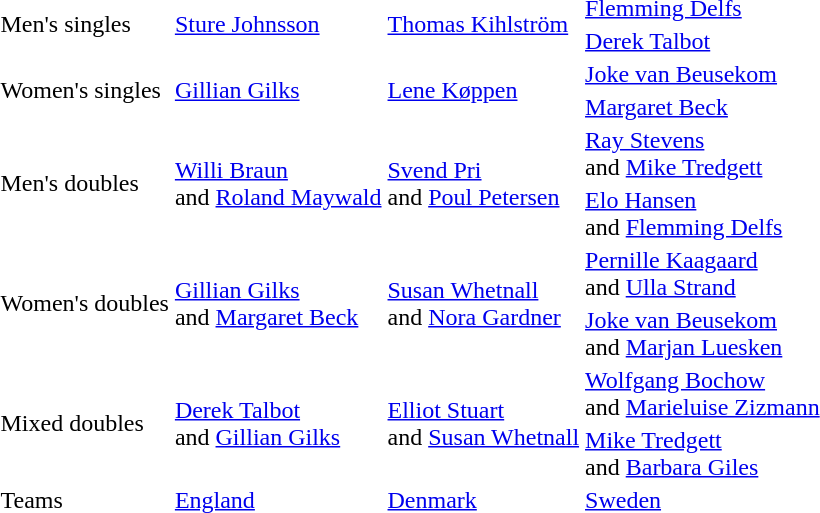<table>
<tr>
<td rowspan=2>Men's singles</td>
<td rowspan=2> <a href='#'>Sture Johnsson</a></td>
<td rowspan=2> <a href='#'>Thomas Kihlström</a></td>
<td> <a href='#'>Flemming Delfs</a></td>
</tr>
<tr>
<td> <a href='#'>Derek Talbot</a></td>
</tr>
<tr>
<td rowspan=2>Women's singles</td>
<td rowspan=2> <a href='#'>Gillian Gilks</a></td>
<td rowspan=2> <a href='#'>Lene Køppen</a></td>
<td> <a href='#'>Joke van Beusekom</a></td>
</tr>
<tr>
<td> <a href='#'>Margaret Beck</a></td>
</tr>
<tr>
<td rowspan=2>Men's doubles</td>
<td rowspan=2> <a href='#'>Willi Braun</a><br>and <a href='#'>Roland Maywald</a></td>
<td rowspan=2> <a href='#'>Svend Pri</a><br>and <a href='#'>Poul Petersen</a></td>
<td> <a href='#'>Ray Stevens</a><br>and <a href='#'>Mike Tredgett</a></td>
</tr>
<tr>
<td> <a href='#'>Elo Hansen</a><br>and <a href='#'>Flemming Delfs</a></td>
</tr>
<tr>
<td rowspan=2>Women's doubles</td>
<td rowspan=2> <a href='#'>Gillian Gilks</a><br>and <a href='#'>Margaret Beck</a></td>
<td rowspan=2> <a href='#'>Susan Whetnall</a><br>and <a href='#'>Nora Gardner</a></td>
<td> <a href='#'>Pernille Kaagaard</a><br>and <a href='#'>Ulla Strand</a></td>
</tr>
<tr>
<td> <a href='#'>Joke van Beusekom</a><br>and <a href='#'>Marjan Luesken</a></td>
</tr>
<tr>
<td rowspan=2>Mixed doubles</td>
<td rowspan=2> <a href='#'>Derek Talbot</a><br>and <a href='#'>Gillian Gilks</a></td>
<td rowspan=2> <a href='#'>Elliot Stuart</a><br>and <a href='#'>Susan Whetnall</a></td>
<td> <a href='#'>Wolfgang Bochow</a><br>and <a href='#'>Marieluise Zizmann</a></td>
</tr>
<tr>
<td> <a href='#'>Mike Tredgett</a><br>and <a href='#'>Barbara Giles</a></td>
</tr>
<tr>
<td>Teams</td>
<td> <a href='#'>England</a></td>
<td> <a href='#'>Denmark</a></td>
<td> <a href='#'>Sweden</a></td>
</tr>
</table>
